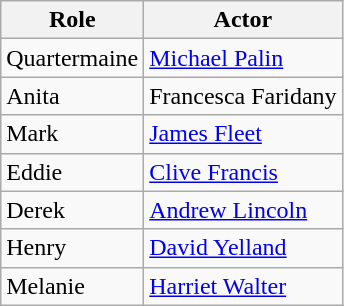<table class="wikitable">
<tr>
<th>Role</th>
<th>Actor</th>
</tr>
<tr>
<td>Quartermaine</td>
<td><a href='#'>Michael Palin</a></td>
</tr>
<tr>
<td>Anita</td>
<td>Francesca Faridany</td>
</tr>
<tr>
<td>Mark</td>
<td><a href='#'>James Fleet</a></td>
</tr>
<tr>
<td>Eddie</td>
<td><a href='#'>Clive Francis</a></td>
</tr>
<tr>
<td>Derek</td>
<td><a href='#'>Andrew Lincoln</a> </td>
</tr>
<tr>
<td>Henry</td>
<td><a href='#'>David Yelland</a></td>
</tr>
<tr>
<td>Melanie</td>
<td><a href='#'>Harriet Walter</a></td>
</tr>
</table>
